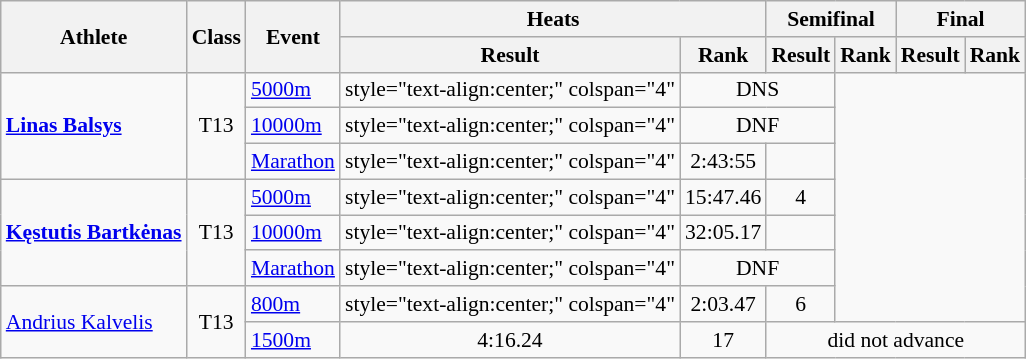<table class=wikitable style="font-size:90%">
<tr>
<th rowspan="2">Athlete</th>
<th rowspan="2">Class</th>
<th rowspan="2">Event</th>
<th colspan="2">Heats</th>
<th colspan="2">Semifinal</th>
<th colspan="2">Final</th>
</tr>
<tr>
<th>Result</th>
<th>Rank</th>
<th>Result</th>
<th>Rank</th>
<th>Result</th>
<th>Rank</th>
</tr>
<tr>
<td rowspan="3"><strong><a href='#'>Linas Balsys</a></strong></td>
<td rowspan="3" style="text-align:center;">T13</td>
<td><a href='#'>5000m</a></td>
<td>style="text-align:center;" colspan="4" </td>
<td style="text-align:center;" colspan="2">DNS</td>
</tr>
<tr>
<td><a href='#'>10000m</a></td>
<td>style="text-align:center;" colspan="4" </td>
<td style="text-align:center;" colspan="2">DNF</td>
</tr>
<tr>
<td><a href='#'>Marathon</a></td>
<td>style="text-align:center;" colspan="4" </td>
<td style="text-align:center;">2:43:55</td>
<td style="text-align:center;"></td>
</tr>
<tr>
<td rowspan="3"><strong><a href='#'>Kęstutis Bartkėnas</a></strong></td>
<td rowspan="3" style="text-align:center;">T13</td>
<td><a href='#'>5000m</a></td>
<td>style="text-align:center;" colspan="4" </td>
<td style="text-align:center;">15:47.46</td>
<td style="text-align:center;">4</td>
</tr>
<tr>
<td><a href='#'>10000m</a></td>
<td>style="text-align:center;" colspan="4" </td>
<td style="text-align:center;">32:05.17</td>
<td style="text-align:center;"></td>
</tr>
<tr>
<td><a href='#'>Marathon</a></td>
<td>style="text-align:center;" colspan="4" </td>
<td style="text-align:center;" colspan="2">DNF</td>
</tr>
<tr>
<td rowspan="2"><a href='#'>Andrius Kalvelis</a></td>
<td rowspan="2" style="text-align:center;">T13</td>
<td><a href='#'>800m</a></td>
<td>style="text-align:center;" colspan="4" </td>
<td style="text-align:center;">2:03.47</td>
<td style="text-align:center;">6</td>
</tr>
<tr>
<td><a href='#'>1500m</a></td>
<td style="text-align:center;">4:16.24</td>
<td style="text-align:center;">17</td>
<td style="text-align:center;" colspan="4">did not advance</td>
</tr>
</table>
